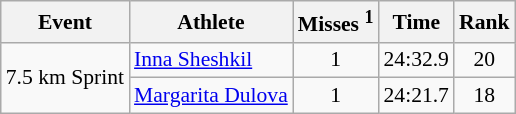<table class="wikitable" style="font-size:90%">
<tr>
<th>Event</th>
<th>Athlete</th>
<th>Misses <sup>1</sup></th>
<th>Time</th>
<th>Rank</th>
</tr>
<tr>
<td rowspan="2">7.5 km Sprint</td>
<td><a href='#'>Inna Sheshkil</a></td>
<td align="center">1</td>
<td align="center">24:32.9</td>
<td align="center">20</td>
</tr>
<tr>
<td><a href='#'>Margarita Dulova</a></td>
<td align="center">1</td>
<td align="center">24:21.7</td>
<td align="center">18</td>
</tr>
</table>
